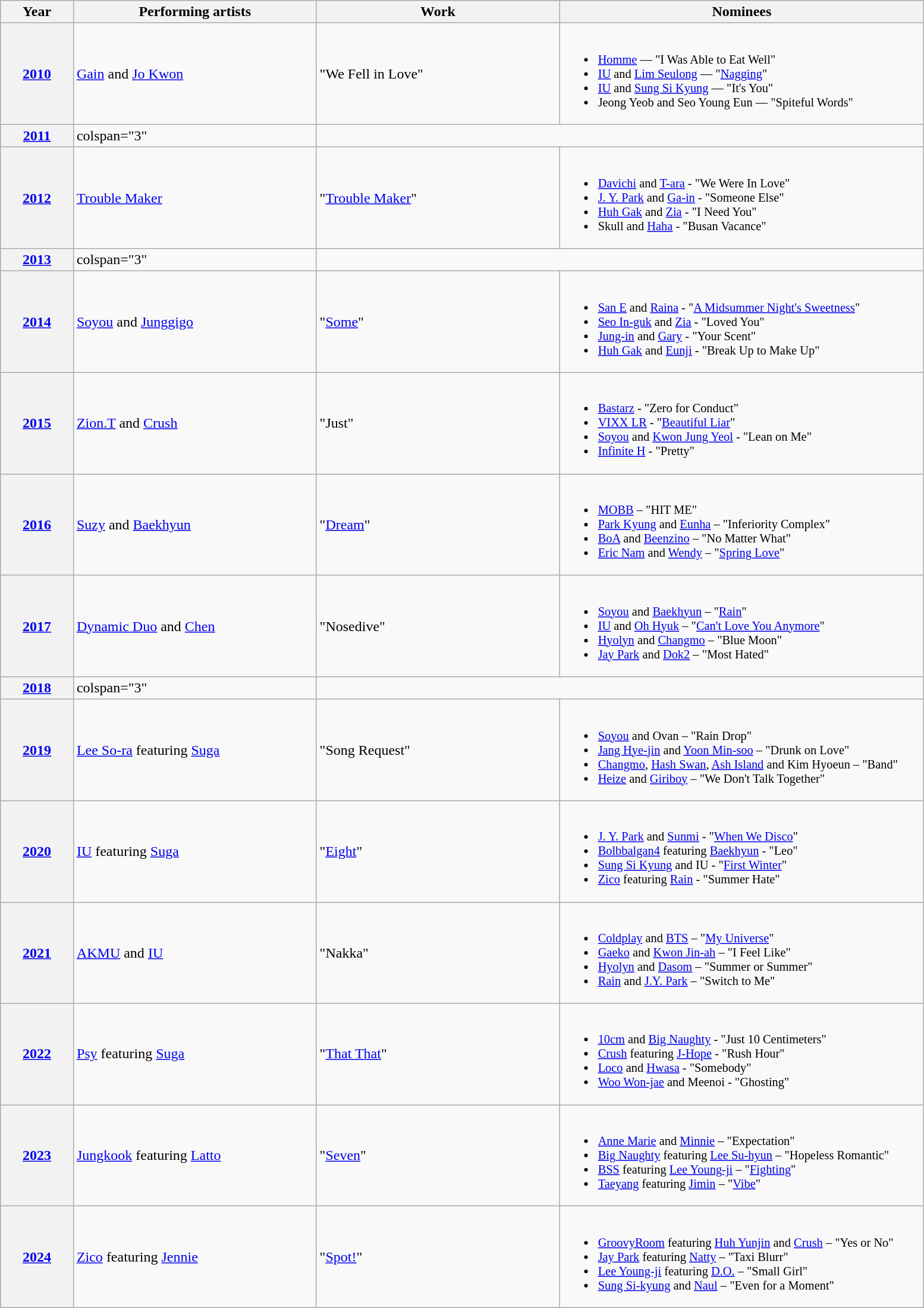<table class="wikitable plainrowheaders" style="width:82%">
<tr>
<th scope="col" width="6%">Year</th>
<th scope="col" width="20%">Performing artists</th>
<th scope="col" width="20%">Work</th>
<th scope="col" class="unsortable" width="30%">Nominees</th>
</tr>
<tr>
<th scope="row" style="text-align:center"><a href='#'>2010</a></th>
<td><a href='#'>Gain</a> and <a href='#'>Jo Kwon</a></td>
<td>"We Fell in Love"</td>
<td style="font-size: 85%;"><br><ul><li><a href='#'>Homme</a> — "I Was Able to Eat Well"</li><li><a href='#'>IU</a> and <a href='#'>Lim Seulong</a> — "<a href='#'>Nagging</a>"</li><li><a href='#'>IU</a> and <a href='#'>Sung Si Kyung</a> — "It's You"</li><li>Jeong Yeob and Seo Young Eun — "Spiteful Words"</li></ul></td>
</tr>
<tr>
<th scope="row" style="text-align:center"><a href='#'>2011</a></th>
<td>colspan="3" </td>
</tr>
<tr>
<th scope="row" style="text-align:center"><a href='#'>2012</a></th>
<td><a href='#'>Trouble Maker</a></td>
<td>"<a href='#'>Trouble Maker</a>"</td>
<td style="font-size: 85%;"><br><ul><li><a href='#'>Davichi</a> and <a href='#'>T-ara</a> - "We Were In Love"</li><li><a href='#'>J. Y. Park</a> and <a href='#'>Ga-in</a> - "Someone Else"</li><li><a href='#'>Huh Gak</a> and <a href='#'>Zia</a> - "I Need You"</li><li>Skull and <a href='#'>Haha</a> - "Busan Vacance"</li></ul></td>
</tr>
<tr>
<th scope="row" style="text-align:center"><a href='#'>2013</a></th>
<td>colspan="3" </td>
</tr>
<tr>
<th scope="row" style="text-align:center"><a href='#'>2014</a></th>
<td><a href='#'>Soyou</a> and <a href='#'>Junggigo</a></td>
<td>"<a href='#'>Some</a>"</td>
<td style="font-size: 85%;"><br><ul><li><a href='#'>San E</a> and <a href='#'>Raina</a> - "<a href='#'>A Midsummer Night's Sweetness</a>"</li><li><a href='#'>Seo In-guk</a> and <a href='#'>Zia</a> - "Loved You"</li><li><a href='#'>Jung-in</a> and <a href='#'>Gary</a> - "Your Scent"</li><li><a href='#'>Huh Gak</a> and <a href='#'>Eunji</a> - "Break Up to Make Up"</li></ul></td>
</tr>
<tr>
<th scope="row" style="text-align:center"><a href='#'>2015</a></th>
<td><a href='#'>Zion.T</a> and <a href='#'>Crush</a></td>
<td>"Just"</td>
<td style="font-size: 85%;"><br><ul><li><a href='#'>Bastarz</a> - "Zero for Conduct"</li><li><a href='#'>VIXX LR</a> - "<a href='#'>Beautiful Liar</a>"</li><li><a href='#'>Soyou</a> and <a href='#'>Kwon Jung Yeol</a> - "Lean on Me"</li><li><a href='#'>Infinite H</a> - "Pretty"</li></ul></td>
</tr>
<tr>
<th scope="row" style="text-align:center"><a href='#'>2016</a></th>
<td><a href='#'>Suzy</a> and <a href='#'>Baekhyun</a></td>
<td>"<a href='#'>Dream</a>"</td>
<td style="font-size: 85%;"><br><ul><li><a href='#'>MOBB</a> – "HIT ME"</li><li><a href='#'>Park Kyung</a> and <a href='#'>Eunha</a> – "Inferiority Complex"</li><li><a href='#'>BoA</a> and <a href='#'>Beenzino</a> – "No Matter What"</li><li><a href='#'>Eric Nam</a> and <a href='#'>Wendy</a> – "<a href='#'>Spring Love</a>"</li></ul></td>
</tr>
<tr>
<th scope="row" style="text-align:center"><a href='#'>2017</a></th>
<td><a href='#'>Dynamic Duo</a> and <a href='#'>Chen</a></td>
<td>"Nosedive"</td>
<td style="font-size: 85%;"><br><ul><li><a href='#'>Soyou</a> and <a href='#'>Baekhyun</a> – "<a href='#'>Rain</a>"</li><li><a href='#'>IU</a> and <a href='#'>Oh Hyuk</a> – "<a href='#'>Can't Love You Anymore</a>"</li><li><a href='#'>Hyolyn</a> and <a href='#'>Changmo</a> – "Blue Moon"</li><li><a href='#'>Jay Park</a> and <a href='#'>Dok2</a> – "Most Hated"</li></ul></td>
</tr>
<tr>
<th scope="row" style="text-align:center"><a href='#'>2018</a></th>
<td>colspan="3" </td>
</tr>
<tr>
<th scope="row" style="text-align:center"><a href='#'>2019</a></th>
<td><a href='#'>Lee So-ra</a> featuring <a href='#'>Suga</a></td>
<td>"Song Request"</td>
<td style="font-size: 85%;"><br><ul><li><a href='#'>Soyou</a> and Ovan – "Rain Drop"</li><li><a href='#'>Jang Hye-jin</a> and <a href='#'>Yoon Min-soo</a> – "Drunk on Love"</li><li><a href='#'>Changmo</a>, <a href='#'>Hash Swan</a>, <a href='#'>Ash Island</a> and Kim Hyoeun – "Band"</li><li><a href='#'>Heize</a> and <a href='#'>Giriboy</a> – "We Don't Talk Together"</li></ul></td>
</tr>
<tr>
<th scope="row" style="text-align:center"><a href='#'>2020</a></th>
<td><a href='#'>IU</a> featuring <a href='#'>Suga</a></td>
<td>"<a href='#'>Eight</a>"</td>
<td style="font-size: 85%;"><br><ul><li><a href='#'>J. Y. Park</a> and <a href='#'>Sunmi</a> - "<a href='#'>When We Disco</a>"</li><li><a href='#'>Bolbbalgan4</a> featuring <a href='#'>Baekhyun</a> - "Leo"</li><li><a href='#'>Sung Si Kyung</a> and IU - "<a href='#'>First Winter</a>"</li><li><a href='#'>Zico</a> featuring <a href='#'>Rain</a> - "Summer Hate"</li></ul></td>
</tr>
<tr>
<th scope="row" style="text-align:center"><a href='#'>2021</a></th>
<td><a href='#'>AKMU</a> and <a href='#'>IU</a></td>
<td>"Nakka"</td>
<td style="font-size: 85%;"><br><ul><li><a href='#'>Coldplay</a> and <a href='#'>BTS</a> – "<a href='#'>My Universe</a>"</li><li><a href='#'>Gaeko</a> and <a href='#'>Kwon Jin-ah</a> – "I Feel Like"</li><li><a href='#'>Hyolyn</a> and <a href='#'>Dasom</a> – "Summer or Summer"</li><li><a href='#'>Rain</a> and <a href='#'>J.Y. Park</a> – "Switch to Me"</li></ul></td>
</tr>
<tr>
<th scope="row" style="text-align:center"><a href='#'>2022</a></th>
<td><a href='#'>Psy</a> featuring <a href='#'>Suga</a></td>
<td>"<a href='#'>That That</a>"</td>
<td style="font-size: 85%;"><br><ul><li><a href='#'>10cm</a> and <a href='#'>Big Naughty</a> - "Just 10 Centimeters"</li><li><a href='#'>Crush</a> featuring <a href='#'>J-Hope</a> - "Rush Hour"</li><li><a href='#'>Loco</a> and <a href='#'>Hwasa</a> - "Somebody"</li><li><a href='#'>Woo Won-jae</a> and Meenoi - "Ghosting"</li></ul></td>
</tr>
<tr>
<th scope="row" style="text-align:center"><a href='#'>2023</a></th>
<td><a href='#'>Jungkook</a> featuring <a href='#'>Latto</a></td>
<td>"<a href='#'>Seven</a>"</td>
<td style="font-size: 85%;"><br><ul><li><a href='#'>Anne Marie</a> and <a href='#'>Minnie</a> – "Expectation"</li><li><a href='#'>Big Naughty</a> featuring <a href='#'>Lee Su-hyun</a> – "Hopeless Romantic"</li><li><a href='#'>BSS</a> featuring <a href='#'>Lee Young-ji</a> – "<a href='#'>Fighting</a>"</li><li><a href='#'>Taeyang</a> featuring <a href='#'>Jimin</a> – "<a href='#'>Vibe</a>"</li></ul></td>
</tr>
<tr>
<th scope="row" style="text-align:center"><a href='#'>2024</a></th>
<td><a href='#'>Zico</a> featuring <a href='#'>Jennie</a></td>
<td>"<a href='#'>Spot!</a>"</td>
<td style="font-size: 85%;"><br><ul><li><a href='#'>GroovyRoom</a> featuring <a href='#'>Huh Yunjin</a> and <a href='#'>Crush</a> – "Yes or No"</li><li><a href='#'>Jay Park</a> featuring <a href='#'>Natty</a> – "Taxi Blurr"</li><li><a href='#'>Lee Young-ji</a> featuring <a href='#'>D.O.</a> – "Small Girl"</li><li><a href='#'>Sung Si-kyung</a> and <a href='#'>Naul</a> – "Even for a Moment"</li></ul></td>
</tr>
</table>
